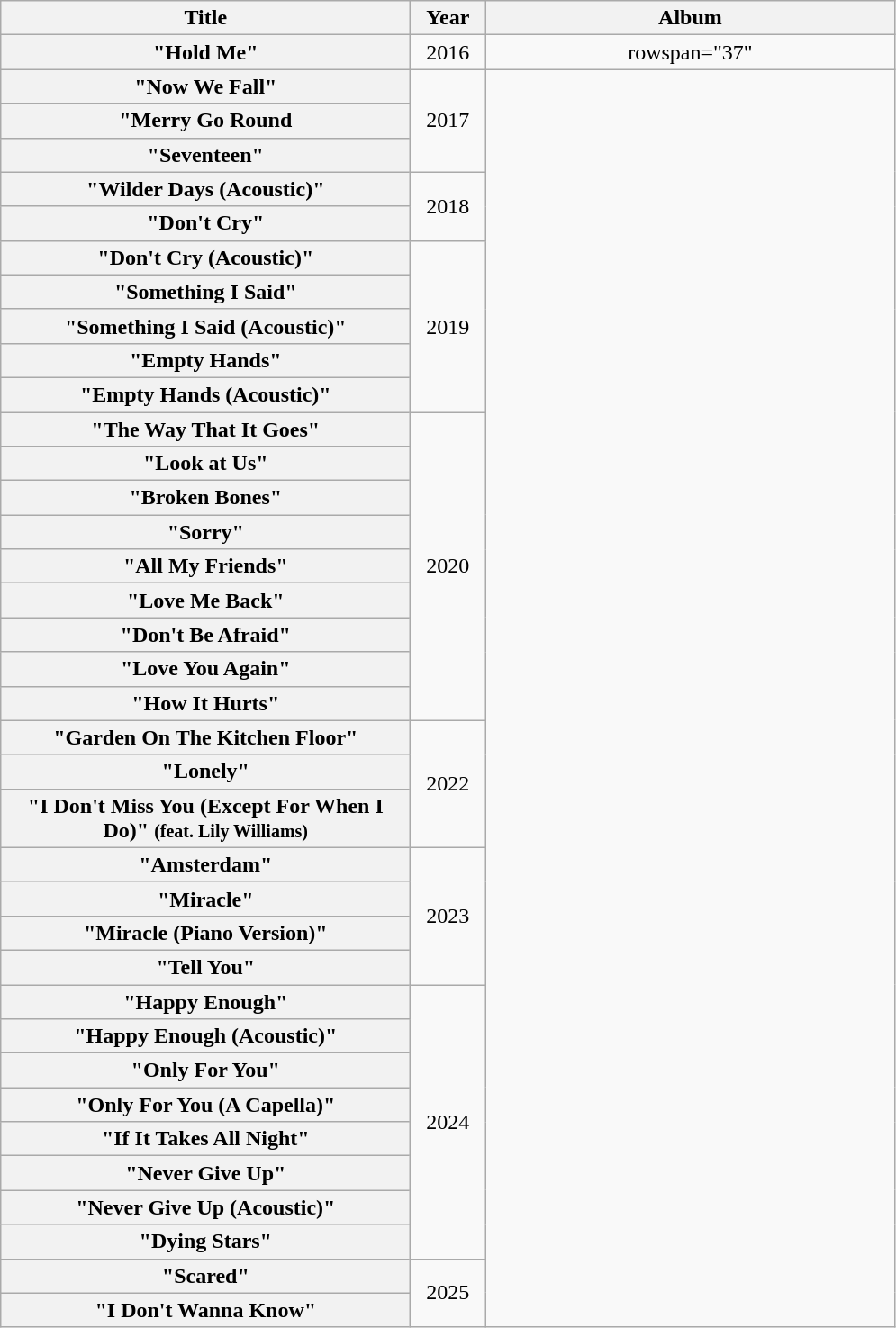<table class="wikitable plainrowheaders" style="text-align:center;">
<tr>
<th scope="col" style="width:18.5em;">Title</th>
<th scope="col" style="width:3em;">Year</th>
<th scope="col" style="width:18.5em;">Album</th>
</tr>
<tr>
<th scope="row">"Hold Me"</th>
<td>2016</td>
<td>rowspan="37" </td>
</tr>
<tr>
<th scope="row">"Now We Fall"</th>
<td rowspan="3">2017</td>
</tr>
<tr>
<th scope="row">"Merry Go Round</th>
</tr>
<tr>
<th scope="row">"Seventeen"</th>
</tr>
<tr>
<th scope="row">"Wilder Days (Acoustic)"</th>
<td rowspan="2">2018</td>
</tr>
<tr>
<th scope="row">"Don't Cry"</th>
</tr>
<tr>
<th scope="row">"Don't Cry (Acoustic)"</th>
<td rowspan="5">2019</td>
</tr>
<tr>
<th scope="row">"Something I Said"</th>
</tr>
<tr>
<th scope="row">"Something I Said (Acoustic)"</th>
</tr>
<tr>
<th scope="row">"Empty Hands"</th>
</tr>
<tr>
<th scope="row">"Empty Hands (Acoustic)"</th>
</tr>
<tr>
<th scope="row">"The Way That It Goes"</th>
<td rowspan="9">2020</td>
</tr>
<tr>
<th scope="row">"Look at Us"</th>
</tr>
<tr>
<th scope="row">"Broken Bones"</th>
</tr>
<tr>
<th scope="row">"Sorry"</th>
</tr>
<tr>
<th scope="row">"All My Friends"</th>
</tr>
<tr>
<th scope="row">"Love Me Back"</th>
</tr>
<tr>
<th scope="row">"Don't Be Afraid"</th>
</tr>
<tr>
<th scope="row">"Love You Again"</th>
</tr>
<tr>
<th scope="row">"How It Hurts"</th>
</tr>
<tr>
<th scope="row">"Garden On The Kitchen Floor"</th>
<td rowspan="3">2022</td>
</tr>
<tr>
<th scope="row">"Lonely"</th>
</tr>
<tr>
<th scope="row">"I Don't Miss You (Except For When I Do)" <small>(feat. Lily Williams)</small></th>
</tr>
<tr>
<th scope="row">"Amsterdam"</th>
<td rowspan="4">2023</td>
</tr>
<tr>
<th scope="row">"Miracle"</th>
</tr>
<tr>
<th scope="row">"Miracle (Piano Version)"</th>
</tr>
<tr>
<th scope="row">"Tell You"</th>
</tr>
<tr>
<th scope="row">"Happy Enough"</th>
<td rowspan="8">2024</td>
</tr>
<tr>
<th scope="row">"Happy Enough (Acoustic)"</th>
</tr>
<tr>
<th scope="row">"Only For You"</th>
</tr>
<tr>
<th scope="row">"Only For You (A Capella)"</th>
</tr>
<tr>
<th scope="row">"If It Takes All Night"</th>
</tr>
<tr>
<th scope="row">"Never Give Up"</th>
</tr>
<tr>
<th scope="row">"Never Give Up (Acoustic)"</th>
</tr>
<tr>
<th scope="row">"Dying Stars"</th>
</tr>
<tr>
<th scope="row">"Scared"</th>
<td rowspan="2">2025</td>
</tr>
<tr>
<th scope="row">"I Don't Wanna Know"</th>
</tr>
</table>
